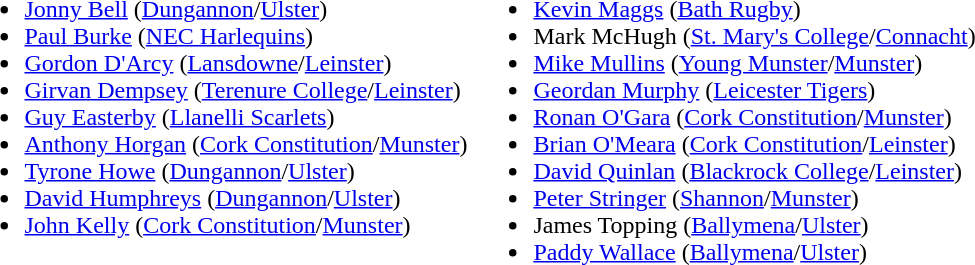<table>
<tr style="vertical-align:top">
<td><br><ul><li><a href='#'>Jonny Bell</a> (<a href='#'>Dungannon</a>/<a href='#'>Ulster</a>)</li><li><a href='#'>Paul Burke</a> (<a href='#'>NEC Harlequins</a>)</li><li><a href='#'>Gordon D'Arcy</a> (<a href='#'>Lansdowne</a>/<a href='#'>Leinster</a>)</li><li><a href='#'>Girvan Dempsey</a> (<a href='#'>Terenure College</a>/<a href='#'>Leinster</a>)</li><li><a href='#'>Guy Easterby</a> (<a href='#'>Llanelli Scarlets</a>)</li><li><a href='#'>Anthony Horgan</a> (<a href='#'>Cork Constitution</a>/<a href='#'>Munster</a>)</li><li><a href='#'>Tyrone Howe</a> (<a href='#'>Dungannon</a>/<a href='#'>Ulster</a>)</li><li><a href='#'>David Humphreys</a> (<a href='#'>Dungannon</a>/<a href='#'>Ulster</a>)</li><li><a href='#'>John Kelly</a> (<a href='#'>Cork Constitution</a>/<a href='#'>Munster</a>)</li></ul></td>
<td><br><ul><li><a href='#'>Kevin Maggs</a> (<a href='#'>Bath Rugby</a>)</li><li>Mark McHugh (<a href='#'>St. Mary's College</a>/<a href='#'>Connacht</a>)</li><li><a href='#'>Mike Mullins</a> (<a href='#'>Young Munster</a>/<a href='#'>Munster</a>)</li><li><a href='#'>Geordan Murphy</a> (<a href='#'>Leicester Tigers</a>)</li><li><a href='#'>Ronan O'Gara</a> (<a href='#'>Cork Constitution</a>/<a href='#'>Munster</a>)</li><li><a href='#'>Brian O'Meara</a> (<a href='#'>Cork Constitution</a>/<a href='#'>Leinster</a>)</li><li><a href='#'>David Quinlan</a> (<a href='#'>Blackrock College</a>/<a href='#'>Leinster</a>)</li><li><a href='#'>Peter Stringer</a> (<a href='#'>Shannon</a>/<a href='#'>Munster</a>)</li><li>James Topping (<a href='#'>Ballymena</a>/<a href='#'>Ulster</a>)</li><li><a href='#'>Paddy Wallace</a> (<a href='#'>Ballymena</a>/<a href='#'>Ulster</a>)</li></ul></td>
</tr>
</table>
